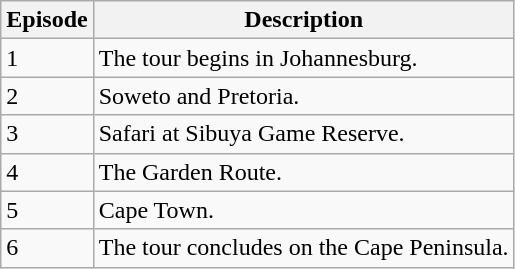<table class="wikitable">
<tr>
<th>Episode</th>
<th>Description</th>
</tr>
<tr>
<td>1</td>
<td>The tour begins in Johannesburg.</td>
</tr>
<tr>
<td>2</td>
<td>Soweto and Pretoria.</td>
</tr>
<tr>
<td>3</td>
<td>Safari at Sibuya Game Reserve.</td>
</tr>
<tr>
<td>4</td>
<td>The Garden Route.</td>
</tr>
<tr>
<td>5</td>
<td>Cape Town.</td>
</tr>
<tr>
<td>6</td>
<td>The tour concludes on the Cape Peninsula.</td>
</tr>
</table>
